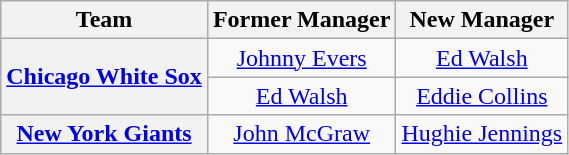<table class="wikitable plainrowheaders" style="text-align:center;">
<tr>
<th>Team</th>
<th>Former Manager</th>
<th>New Manager</th>
</tr>
<tr>
<th rowspan="2" scope="row" style="text-align:center;"><a href='#'>Chicago White Sox</a></th>
<td><a href='#'>Johnny Evers</a></td>
<td><a href='#'>Ed Walsh</a></td>
</tr>
<tr>
<td><a href='#'>Ed Walsh</a></td>
<td><a href='#'>Eddie Collins</a></td>
</tr>
<tr>
<th scope="row" style="text-align:center;"><a href='#'>New York Giants</a></th>
<td><a href='#'>John McGraw</a></td>
<td><a href='#'>Hughie Jennings</a></td>
</tr>
</table>
